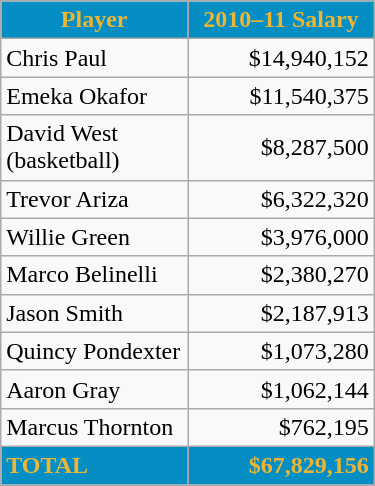<table width=250 px; class="wikitable sortable sortable">
<tr>
<th style="background:#048EC4; color:#ECB634" width="50%">Player</th>
<th style="background:#048EC4; color:#ECB634" width="50%">2010–11 Salary</th>
</tr>
<tr>
<td>Chris Paul</td>
<td align="right">$14,940,152</td>
</tr>
<tr>
<td>Emeka Okafor</td>
<td align="right">$11,540,375</td>
</tr>
<tr>
<td>David West (basketball)</td>
<td align="right">$8,287,500</td>
</tr>
<tr>
<td>Trevor Ariza</td>
<td align="right">$6,322,320</td>
</tr>
<tr>
<td>Willie Green</td>
<td align="right">$3,976,000</td>
</tr>
<tr>
<td>Marco Belinelli</td>
<td align="right">$2,380,270</td>
</tr>
<tr>
<td>Jason Smith</td>
<td align="right">$2,187,913</td>
</tr>
<tr>
<td>Quincy Pondexter</td>
<td align="right">$1,073,280</td>
</tr>
<tr>
<td>Aaron Gray</td>
<td align="right">$1,062,144</td>
</tr>
<tr>
<td>Marcus Thornton</td>
<td align="right">$762,195</td>
</tr>
<tr class="sortbottom">
<td style="background:#048EC4; color:#ECB634" width="50%"><strong>TOTAL</strong></td>
<td style="background:#048EC4; color:#ECB634" width="50%" align="right"><strong>$67,829,156</strong></td>
</tr>
</table>
